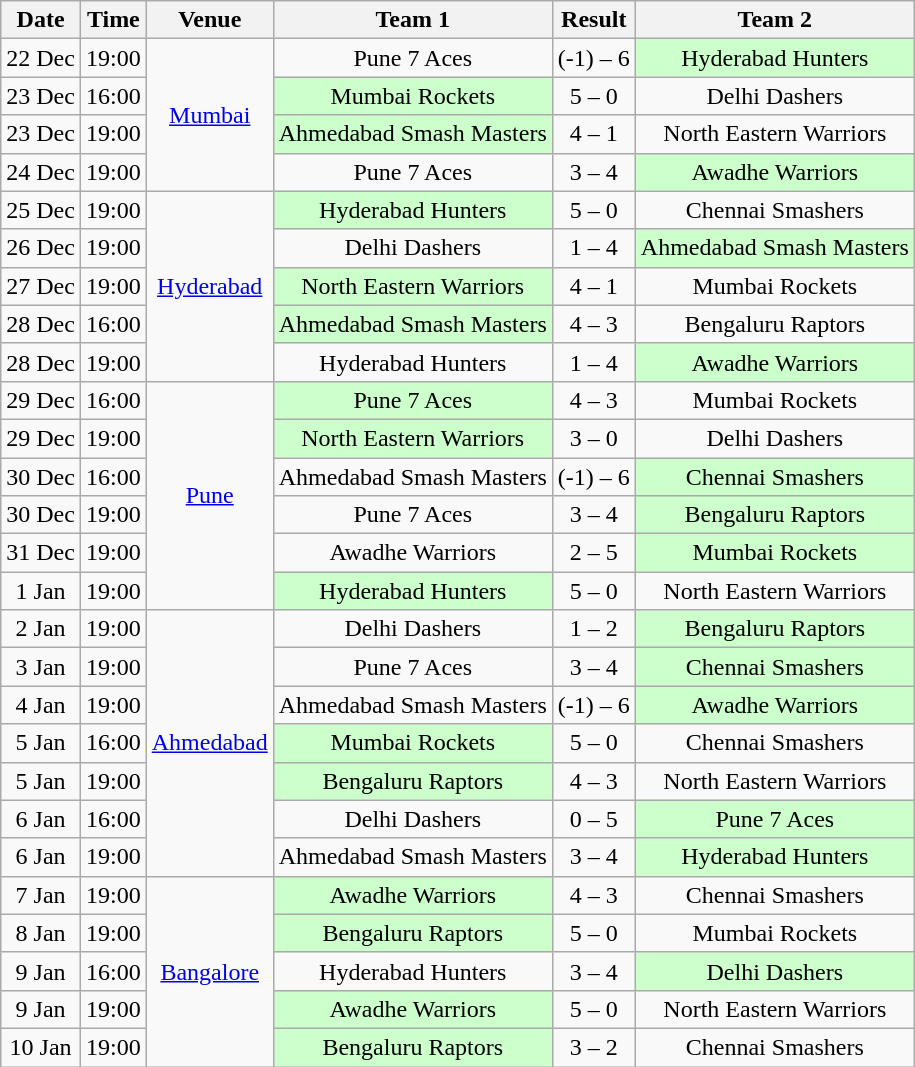<table class="wikitable" style="text-align: center;">
<tr>
<th>Date</th>
<th>Time</th>
<th>Venue</th>
<th>Team 1</th>
<th>Result</th>
<th>Team 2</th>
</tr>
<tr>
<td>22 Dec</td>
<td>19:00</td>
<td rowspan="4"><a href='#'>Mumbai</a></td>
<td>Pune 7 Aces</td>
<td>(-1) – 6</td>
<td style="background:#cfc;">Hyderabad Hunters</td>
</tr>
<tr>
<td>23 Dec</td>
<td>16:00</td>
<td style="background:#cfc;">Mumbai Rockets</td>
<td>5 – 0</td>
<td>Delhi Dashers</td>
</tr>
<tr>
<td>23 Dec</td>
<td>19:00</td>
<td style="background:#cfc;">Ahmedabad Smash Masters</td>
<td>4 – 1</td>
<td>North Eastern Warriors</td>
</tr>
<tr>
<td>24 Dec</td>
<td>19:00</td>
<td>Pune 7 Aces</td>
<td>3 – 4</td>
<td style="background:#cfc;">Awadhe Warriors</td>
</tr>
<tr>
<td>25 Dec</td>
<td>19:00</td>
<td rowspan="5"><a href='#'>Hyderabad</a></td>
<td style="background:#cfc;">Hyderabad Hunters</td>
<td>5 – 0</td>
<td>Chennai Smashers</td>
</tr>
<tr>
<td>26 Dec</td>
<td>19:00</td>
<td>Delhi Dashers</td>
<td>1 – 4</td>
<td style="background:#cfc;">Ahmedabad Smash Masters</td>
</tr>
<tr>
<td>27 Dec</td>
<td>19:00</td>
<td style="background:#cfc;">North Eastern Warriors</td>
<td>4 – 1</td>
<td>Mumbai Rockets</td>
</tr>
<tr>
<td>28 Dec</td>
<td>16:00</td>
<td style="background:#cfc;">Ahmedabad Smash Masters</td>
<td>4 – 3</td>
<td>Bengaluru Raptors</td>
</tr>
<tr>
<td>28 Dec</td>
<td>19:00</td>
<td>Hyderabad Hunters</td>
<td>1 – 4</td>
<td style="background:#cfc;">Awadhe Warriors</td>
</tr>
<tr>
<td>29 Dec</td>
<td>16:00</td>
<td rowspan="6"><a href='#'>Pune</a></td>
<td style="background:#cfc;">Pune 7 Aces</td>
<td>4 – 3</td>
<td>Mumbai Rockets</td>
</tr>
<tr>
<td>29 Dec</td>
<td>19:00</td>
<td style="background:#cfc;">North Eastern Warriors</td>
<td>3 – 0</td>
<td>Delhi Dashers</td>
</tr>
<tr>
<td>30 Dec</td>
<td>16:00</td>
<td>Ahmedabad Smash Masters</td>
<td>(-1) – 6</td>
<td style="background:#cfc;">Chennai Smashers</td>
</tr>
<tr>
<td>30 Dec</td>
<td>19:00</td>
<td>Pune 7 Aces</td>
<td>3 – 4</td>
<td style="background:#cfc;">Bengaluru Raptors</td>
</tr>
<tr>
<td>31 Dec</td>
<td>19:00</td>
<td>Awadhe Warriors</td>
<td>2 – 5</td>
<td style="background:#cfc;">Mumbai Rockets</td>
</tr>
<tr>
<td>1 Jan</td>
<td>19:00</td>
<td style="background:#cfc;">Hyderabad Hunters</td>
<td>5 – 0</td>
<td>North Eastern Warriors</td>
</tr>
<tr>
<td>2 Jan</td>
<td>19:00</td>
<td rowspan="7"><a href='#'>Ahmedabad</a></td>
<td>Delhi Dashers</td>
<td>1 – 2</td>
<td style="background:#cfc;">Bengaluru Raptors</td>
</tr>
<tr>
<td>3 Jan</td>
<td>19:00</td>
<td>Pune 7 Aces</td>
<td>3 – 4</td>
<td style="background:#cfc;">Chennai Smashers</td>
</tr>
<tr>
<td>4 Jan</td>
<td>19:00</td>
<td>Ahmedabad Smash Masters</td>
<td>(-1) – 6</td>
<td style="background:#cfc;">Awadhe Warriors</td>
</tr>
<tr>
<td>5 Jan</td>
<td>16:00</td>
<td style="background:#cfc;">Mumbai Rockets</td>
<td>5 – 0</td>
<td>Chennai Smashers</td>
</tr>
<tr>
<td>5 Jan</td>
<td>19:00</td>
<td style="background:#cfc;">Bengaluru Raptors</td>
<td>4 – 3</td>
<td>North Eastern Warriors</td>
</tr>
<tr>
<td>6 Jan</td>
<td>16:00</td>
<td>Delhi Dashers</td>
<td>0 – 5</td>
<td style="background:#cfc;">Pune 7 Aces</td>
</tr>
<tr>
<td>6 Jan</td>
<td>19:00</td>
<td>Ahmedabad Smash Masters</td>
<td>3 – 4</td>
<td style="background:#cfc;">Hyderabad Hunters</td>
</tr>
<tr>
<td>7 Jan</td>
<td>19:00</td>
<td rowspan="5"><a href='#'>Bangalore</a></td>
<td style="background:#cfc;">Awadhe Warriors</td>
<td>4 – 3</td>
<td>Chennai Smashers</td>
</tr>
<tr>
<td>8 Jan</td>
<td>19:00</td>
<td style="background:#cfc;">Bengaluru Raptors</td>
<td>5 – 0</td>
<td>Mumbai Rockets</td>
</tr>
<tr>
<td>9 Jan</td>
<td>16:00</td>
<td>Hyderabad Hunters</td>
<td>3 – 4</td>
<td style="background:#cfc;">Delhi Dashers</td>
</tr>
<tr>
<td>9 Jan</td>
<td>19:00</td>
<td style="background:#cfc;">Awadhe Warriors</td>
<td>5 – 0</td>
<td>North Eastern Warriors</td>
</tr>
<tr>
<td>10 Jan</td>
<td>19:00</td>
<td style="background:#cfc;">Bengaluru Raptors</td>
<td>3 – 2</td>
<td>Chennai Smashers</td>
</tr>
</table>
